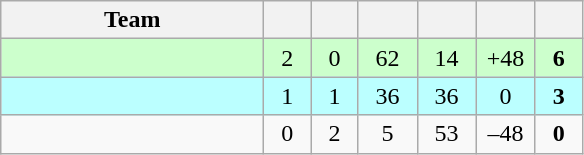<table class="wikitable" style="text-align:center;">
<tr>
<th style="width:10.5em;">Team</th>
<th style="width:1.5em;"></th>
<th style="width:1.5em;"></th>
<th style="width:2.0em;"></th>
<th style="width:2.0em;"></th>
<th style="width:2.0em;"></th>
<th style="width:1.5em;"></th>
</tr>
<tr bgcolor=#cfc>
<td align="left"></td>
<td>2</td>
<td>0</td>
<td>62</td>
<td>14</td>
<td>+48</td>
<td><strong>6</strong></td>
</tr>
<tr bgcolor=#bff>
<td align="left"></td>
<td>1</td>
<td>1</td>
<td>36</td>
<td>36</td>
<td>0</td>
<td><strong>3</strong></td>
</tr>
<tr>
<td align="left"></td>
<td>0</td>
<td>2</td>
<td>5</td>
<td>53</td>
<td>–48</td>
<td><strong>0</strong></td>
</tr>
</table>
